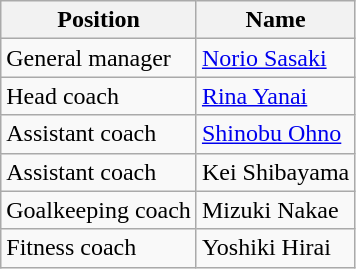<table class="wikitable">
<tr>
<th>Position</th>
<th>Name</th>
</tr>
<tr>
<td>General manager</td>
<td> <a href='#'>Norio Sasaki</a></td>
</tr>
<tr>
<td>Head coach</td>
<td> <a href='#'>Rina Yanai</a></td>
</tr>
<tr>
<td>Assistant coach</td>
<td> <a href='#'>Shinobu Ohno</a></td>
</tr>
<tr>
<td>Assistant coach</td>
<td> Kei Shibayama</td>
</tr>
<tr>
<td>Goalkeeping coach</td>
<td> Mizuki Nakae</td>
</tr>
<tr>
<td>Fitness coach</td>
<td> Yoshiki Hirai</td>
</tr>
</table>
